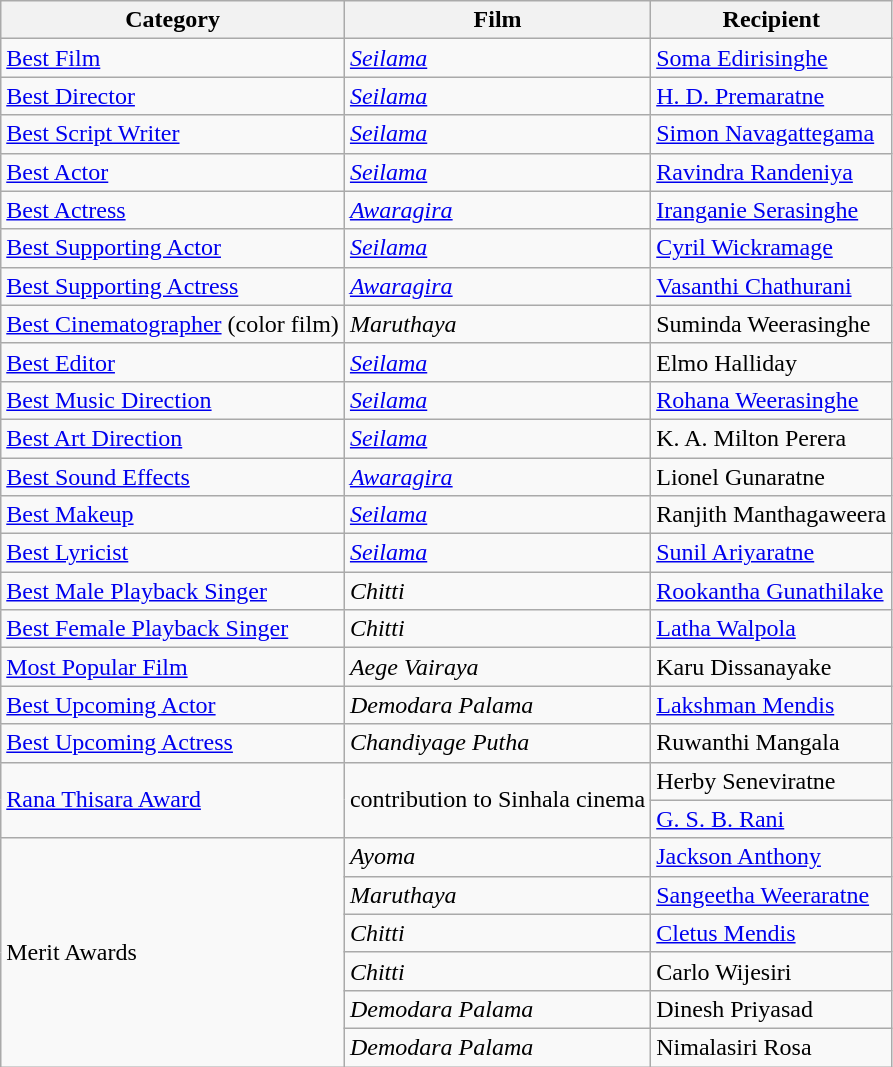<table class="wikitable plainrowheaders sortable">
<tr>
<th scope="col">Category</th>
<th scope="col">Film</th>
<th scope="col">Recipient</th>
</tr>
<tr>
<td><a href='#'>Best Film</a></td>
<td><em><a href='#'>Seilama</a></em></td>
<td><a href='#'>Soma Edirisinghe</a></td>
</tr>
<tr>
<td><a href='#'>Best Director</a></td>
<td><em><a href='#'>Seilama</a></em></td>
<td><a href='#'>H. D. Premaratne</a></td>
</tr>
<tr>
<td><a href='#'>Best Script Writer</a></td>
<td><em><a href='#'>Seilama</a></em></td>
<td><a href='#'>Simon Navagattegama</a></td>
</tr>
<tr>
<td><a href='#'>Best Actor</a></td>
<td><em><a href='#'>Seilama</a></em></td>
<td><a href='#'>Ravindra Randeniya</a></td>
</tr>
<tr>
<td><a href='#'>Best Actress</a></td>
<td><em><a href='#'>Awaragira</a></em></td>
<td><a href='#'>Iranganie Serasinghe</a></td>
</tr>
<tr>
<td><a href='#'>Best Supporting Actor</a></td>
<td><em><a href='#'>Seilama</a></em></td>
<td><a href='#'>Cyril Wickramage</a></td>
</tr>
<tr>
<td><a href='#'>Best Supporting Actress</a></td>
<td><em><a href='#'>Awaragira</a></em></td>
<td><a href='#'>Vasanthi Chathurani</a></td>
</tr>
<tr>
<td><a href='#'>Best Cinematographer</a> (color film)</td>
<td><em>Maruthaya</em></td>
<td>Suminda Weerasinghe</td>
</tr>
<tr>
<td><a href='#'>Best Editor</a></td>
<td><em><a href='#'>Seilama</a></em></td>
<td>Elmo Halliday</td>
</tr>
<tr>
<td><a href='#'>Best Music Direction</a></td>
<td><em><a href='#'>Seilama</a></em></td>
<td><a href='#'>Rohana Weerasinghe</a></td>
</tr>
<tr>
<td><a href='#'>Best Art Direction</a></td>
<td><em><a href='#'>Seilama</a></em></td>
<td>K. A. Milton Perera</td>
</tr>
<tr>
<td><a href='#'>Best Sound Effects</a></td>
<td><em><a href='#'>Awaragira</a></em></td>
<td>Lionel Gunaratne</td>
</tr>
<tr>
<td><a href='#'>Best Makeup</a></td>
<td><em><a href='#'>Seilama</a></em></td>
<td>Ranjith Manthagaweera</td>
</tr>
<tr>
<td><a href='#'>Best Lyricist</a></td>
<td><em><a href='#'>Seilama</a></em></td>
<td><a href='#'>Sunil Ariyaratne</a></td>
</tr>
<tr>
<td><a href='#'>Best Male Playback Singer</a></td>
<td><em>Chitti</em></td>
<td><a href='#'>Rookantha Gunathilake</a></td>
</tr>
<tr>
<td><a href='#'>Best Female Playback Singer</a></td>
<td><em>Chitti</em></td>
<td><a href='#'>Latha Walpola</a></td>
</tr>
<tr>
<td><a href='#'>Most Popular Film</a></td>
<td><em>Aege Vairaya</em></td>
<td>Karu Dissanayake</td>
</tr>
<tr>
<td><a href='#'>Best Upcoming Actor</a></td>
<td><em>Demodara Palama</em></td>
<td><a href='#'>Lakshman Mendis</a></td>
</tr>
<tr>
<td><a href='#'>Best Upcoming Actress</a></td>
<td><em>Chandiyage Putha</em></td>
<td>Ruwanthi Mangala</td>
</tr>
<tr>
<td rowspan=2><a href='#'>Rana Thisara Award</a></td>
<td rowspan=2>contribution to Sinhala cinema</td>
<td>Herby Seneviratne</td>
</tr>
<tr>
<td><a href='#'>G. S. B. Rani</a></td>
</tr>
<tr>
<td rowspan=6>Merit Awards</td>
<td><em>Ayoma</em></td>
<td><a href='#'>Jackson Anthony</a></td>
</tr>
<tr>
<td><em>Maruthaya</em></td>
<td><a href='#'>Sangeetha Weeraratne</a></td>
</tr>
<tr>
<td><em>Chitti</em></td>
<td><a href='#'>Cletus Mendis</a></td>
</tr>
<tr>
<td><em>Chitti</em></td>
<td>Carlo Wijesiri</td>
</tr>
<tr>
<td><em>Demodara Palama</em></td>
<td>Dinesh Priyasad</td>
</tr>
<tr>
<td><em>Demodara Palama</em></td>
<td>Nimalasiri Rosa</td>
</tr>
</table>
